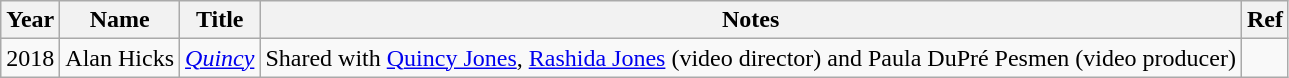<table class="wikitable">
<tr>
<th>Year</th>
<th>Name</th>
<th>Title</th>
<th>Notes</th>
<th>Ref</th>
</tr>
<tr>
<td>2018</td>
<td>Alan Hicks</td>
<td><em><a href='#'>Quincy</a></em></td>
<td>Shared with <a href='#'>Quincy Jones</a>, <a href='#'>Rashida Jones</a> (video director) and Paula DuPré Pesmen (video producer)</td>
<td></td>
</tr>
</table>
